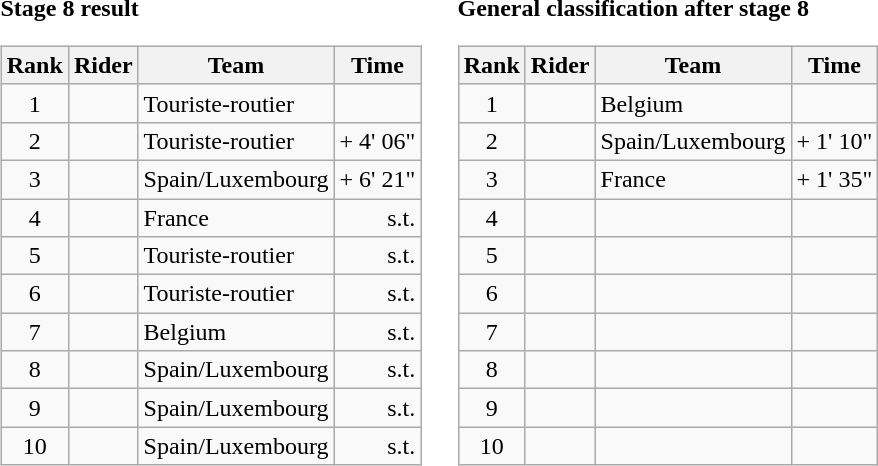<table>
<tr>
<td><strong>Stage 8 result</strong><br><table class="wikitable">
<tr>
<th scope="col">Rank</th>
<th scope="col">Rider</th>
<th scope="col">Team</th>
<th scope="col">Time</th>
</tr>
<tr>
<td style="text-align:center;">1</td>
<td></td>
<td>Touriste-routier</td>
<td style="text-align:right;"></td>
</tr>
<tr>
<td style="text-align:center;">2</td>
<td></td>
<td>Touriste-routier</td>
<td style="text-align:right;">+ 4' 06"</td>
</tr>
<tr>
<td style="text-align:center;">3</td>
<td></td>
<td>Spain/Luxembourg</td>
<td style="text-align:right;">+ 6' 21"</td>
</tr>
<tr>
<td style="text-align:center;">4</td>
<td></td>
<td>France</td>
<td style="text-align:right;">s.t.</td>
</tr>
<tr>
<td style="text-align:center;">5</td>
<td></td>
<td>Touriste-routier</td>
<td style="text-align:right;">s.t.</td>
</tr>
<tr>
<td style="text-align:center;">6</td>
<td></td>
<td>Touriste-routier</td>
<td style="text-align:right;">s.t.</td>
</tr>
<tr>
<td style="text-align:center;">7</td>
<td></td>
<td>Belgium</td>
<td style="text-align:right;">s.t.</td>
</tr>
<tr>
<td style="text-align:center;">8</td>
<td></td>
<td>Spain/Luxembourg</td>
<td style="text-align:right;">s.t.</td>
</tr>
<tr>
<td style="text-align:center;">9</td>
<td></td>
<td>Spain/Luxembourg</td>
<td style="text-align:right;">s.t.</td>
</tr>
<tr>
<td style="text-align:center;">10</td>
<td></td>
<td>Spain/Luxembourg</td>
<td style="text-align:right;">s.t.</td>
</tr>
</table>
</td>
<td></td>
<td><strong>General classification after stage 8</strong><br><table class="wikitable">
<tr>
<th scope="col">Rank</th>
<th scope="col">Rider</th>
<th scope="col">Team</th>
<th scope="col">Time</th>
</tr>
<tr>
<td style="text-align:center;">1</td>
<td></td>
<td>Belgium</td>
<td style="text-align:right;"></td>
</tr>
<tr>
<td style="text-align:center;">2</td>
<td></td>
<td>Spain/Luxembourg</td>
<td style="text-align:right;">+ 1' 10"</td>
</tr>
<tr>
<td style="text-align:center;">3</td>
<td></td>
<td>France</td>
<td style="text-align:right;">+ 1' 35"</td>
</tr>
<tr>
<td style="text-align:center;">4</td>
<td></td>
<td></td>
<td></td>
</tr>
<tr>
<td style="text-align:center;">5</td>
<td></td>
<td></td>
<td></td>
</tr>
<tr>
<td style="text-align:center;">6</td>
<td></td>
<td></td>
<td></td>
</tr>
<tr>
<td style="text-align:center;">7</td>
<td></td>
<td></td>
<td></td>
</tr>
<tr>
<td style="text-align:center;">8</td>
<td></td>
<td></td>
<td></td>
</tr>
<tr>
<td style="text-align:center;">9</td>
<td></td>
<td></td>
<td></td>
</tr>
<tr>
<td style="text-align:center;">10</td>
<td></td>
<td></td>
<td></td>
</tr>
</table>
</td>
</tr>
</table>
